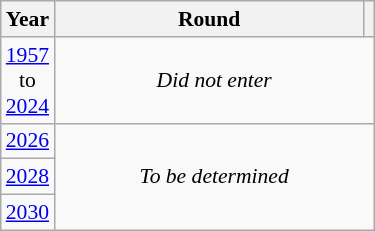<table class="wikitable" style="text-align: center; font-size:90%">
<tr>
<th>Year</th>
<th style="width:200px">Round</th>
<th></th>
</tr>
<tr>
<td><a href='#'>1957</a><br>to<br><a href='#'>2024</a></td>
<td colspan="2"><em>Did not enter</em></td>
</tr>
<tr>
<td><a href='#'>2026</a></td>
<td colspan="2" rowspan="3"><em>To be determined</em></td>
</tr>
<tr>
<td><a href='#'>2028</a></td>
</tr>
<tr>
<td><a href='#'>2030</a></td>
</tr>
</table>
